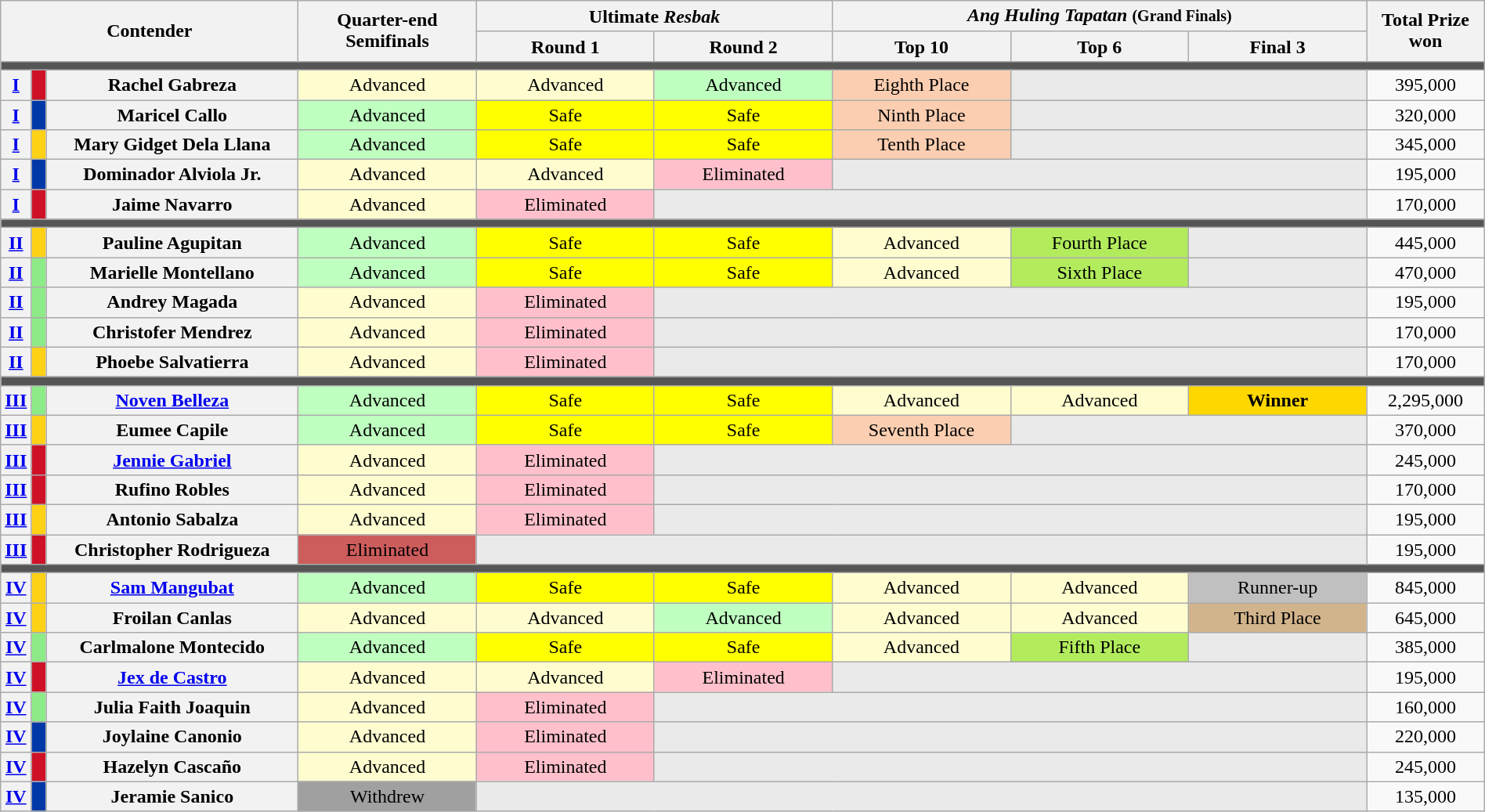<table class="wikitable" style="width:100%;text-align:center;line-height:18px;">
<tr>
<th colspan="3" rowspan="2">Contender</th>
<th rowspan="2" width="12%">Quarter-end Semifinals</th>
<th colspan="2">Ultimate <em>Resbak</em></th>
<th colspan="3" rowspan="1"><em>Ang Huling Tapatan</em> <small>(Grand Finals)</small></th>
<th rowspan="2">Total Prize won</th>
</tr>
<tr>
<th width="12%">Round 1</th>
<th width="12%">Round 2</th>
<th width="12%">Top 10</th>
<th width="12%">Top 6</th>
<th width="12%">Final 3</th>
</tr>
<tr>
<th colspan="10" style="background-color:#555;"></th>
</tr>
<tr>
<th><a href='#'>I</a></th>
<th style="background-color:#ce1126;"></th>
<th>Rachel Gabreza</th>
<td style="background-color:#FFFDD0;">Advanced</td>
<td style="background-color:#FFFDD0;">Advanced</td>
<td style="background-color:#BFFFC0;">Advanced</td>
<td style="background-color:#FBCEB1;">Eighth Place</td>
<td colspan="2" style="background:#eaeaea"></td>
<td>395,000</td>
</tr>
<tr>
<th><a href='#'>I</a></th>
<th style="background-color:#0038a8;"></th>
<th>Maricel Callo</th>
<td style="background-color:#BFFFC0;">Advanced</td>
<td style="background-color:yellow;">Safe</td>
<td style="background-color:yellow;">Safe</td>
<td style="background-color:#FBCEB1;">Ninth Place</td>
<td colspan="2" style="background:#eaeaea"></td>
<td>320,000</td>
</tr>
<tr>
<th><a href='#'>I</a></th>
<th style="background-color:#fcd116;"></th>
<th>Mary Gidget Dela Llana</th>
<td style="background-color:#BFFFC0;">Advanced</td>
<td style="background-color:yellow;">Safe</td>
<td style="background-color:yellow;">Safe</td>
<td style="background-color:#FBCEB1;">Tenth Place</td>
<td colspan="2" style="background:#eaeaea"></td>
<td>345,000</td>
</tr>
<tr>
<th><a href='#'>I</a></th>
<th style="background-color:#0038a8;"></th>
<th>Dominador Alviola Jr.</th>
<td style="background-color:#FFFDD0;">Advanced</td>
<td style="background-color:#FFFDD0;">Advanced</td>
<td style="background-color:pink ;">Eliminated</td>
<td colspan="3" style="background:#eaeaea"></td>
<td>195,000</td>
</tr>
<tr>
<th><a href='#'>I</a></th>
<th style="background-color:#ce1126;"></th>
<th>Jaime Navarro</th>
<td style="background-color:#FFFDD0;">Advanced</td>
<td style="background-color:pink;">Eliminated</td>
<td colspan="4" style="background:#eaeaea"></td>
<td>170,000</td>
</tr>
<tr>
<th colspan="10" style="background:#555"></th>
</tr>
<tr>
<th><a href='#'>II</a></th>
<th style="background-color:#fcd116;"></th>
<th>Pauline Agupitan</th>
<td style="background-color:#BFFFC0;">Advanced</td>
<td style="background-color:yellow;">Safe</td>
<td style="background-color:yellow;">Safe</td>
<td style="background-color:#FFFDD0;">Advanced</td>
<td style="background-color:#B2EC5D;">Fourth Place</td>
<td style="background:#eaeaea"></td>
<td>445,000</td>
</tr>
<tr>
<th><a href='#'>II</a></th>
<th style="background-color:#8deb87;"></th>
<th>Marielle Montellano</th>
<td style="background-color:#BFFFC0;">Advanced</td>
<td style="background-color:yellow;">Safe</td>
<td style="background-color:yellow;">Safe</td>
<td style="background-color:#FFFDD0;">Advanced</td>
<td style="background-color:#B2EC5D;">Sixth Place</td>
<td style="background:#eaeaea"></td>
<td>470,000</td>
</tr>
<tr>
<th><a href='#'>II</a></th>
<th style="background-color:#8deb87;"></th>
<th>Andrey Magada</th>
<td style="background-color:#FFFDD0;">Advanced</td>
<td style="background-color:pink;">Eliminated</td>
<td colspan="4" style="background:#eaeaea"></td>
<td>195,000</td>
</tr>
<tr>
<th><a href='#'>II</a></th>
<th style="background-color:#8deb87;"></th>
<th>Christofer Mendrez</th>
<td style="background-color:#FFFDD0;">Advanced</td>
<td style="background-color:pink;">Eliminated</td>
<td colspan="4" style="background:#eaeaea"></td>
<td>170,000</td>
</tr>
<tr>
<th><a href='#'>II</a></th>
<th style="background-color:#fcd116 ;"></th>
<th>Phoebe Salvatierra</th>
<td style="background-color:#FFFDD0;">Advanced</td>
<td style="background-color:pink;">Eliminated</td>
<td colspan="4" style="background:#eaeaea"></td>
<td>170,000</td>
</tr>
<tr>
<th colspan="10" style="background:#555"></th>
</tr>
<tr>
<th width="02%"><a href='#'>III</a></th>
<th width="01%" style="background-color:#8deb87;"></th>
<th width="17%"><a href='#'>Noven Belleza</a></th>
<td style="background-color:#BFFFC0;">Advanced</td>
<td style="background-color:yellow;">Safe</td>
<td style="background-color:yellow;">Safe</td>
<td style="background-color:#FFFDD0;">Advanced</td>
<td style="background-color:#FFFDD0;">Advanced</td>
<td style="background-color:gold ;"><strong>Winner</strong></td>
<td>2,295,000</td>
</tr>
<tr>
<th><a href='#'>III</a></th>
<th style="background-color:#fcd116;"></th>
<th>Eumee Capile</th>
<td style="background-color:#BFFFC0;">Advanced</td>
<td style="background-color:yellow;">Safe</td>
<td style="background-color:yellow;">Safe</td>
<td style="background-color:#FBCEB1;">Seventh Place</td>
<td colspan="2" style="background:#eaeaea"></td>
<td>370,000</td>
</tr>
<tr>
<th><a href='#'>III</a></th>
<th style="background-color:#ce1126;"></th>
<th><a href='#'>Jennie Gabriel</a></th>
<td style="background-color:#FFFDD0;">Advanced</td>
<td style="background-color:pink ;">Eliminated</td>
<td colspan="4" style="background:#eaeaea"></td>
<td>245,000</td>
</tr>
<tr>
<th><a href='#'>III</a></th>
<th style="background-color:#ce1126;"></th>
<th>Rufino Robles</th>
<td style="background-color:#FFFDD0;">Advanced</td>
<td style="background-color:pink;">Eliminated</td>
<td colspan="4" style="background:#eaeaea"></td>
<td>170,000</td>
</tr>
<tr>
<th><a href='#'>III</a></th>
<th style="background-color:#fcd116;"></th>
<th>Antonio Sabalza</th>
<td style="background-color:#FFFDD0;">Advanced</td>
<td style="background-color:pink;">Eliminated</td>
<td colspan="4" style="background:#eaeaea"></td>
<td>195,000</td>
</tr>
<tr>
<th><a href='#'>III</a></th>
<th style="background-color:#ce1126 ;"></th>
<th>Christopher Rodrigueza</th>
<td style="background-color:#CD5C5C">Eliminated</td>
<td colspan="5" style="background:#eaeaea"></td>
<td>195,000</td>
</tr>
<tr>
<th colspan="10" style="background:#555"></th>
</tr>
<tr>
<th><a href='#'>IV</a></th>
<th style="background-color:#fcd116;"></th>
<th><a href='#'>Sam Mangubat</a></th>
<td style="background-color:#BFFFC0;">Advanced</td>
<td style="background-color:yellow;">Safe</td>
<td style="background-color:yellow;">Safe</td>
<td style="background-color:#FFFDD0;">Advanced</td>
<td style="background-color:#FFFDD0;">Advanced</td>
<td style="background-color:silver ;">Runner-up</td>
<td>845,000</td>
</tr>
<tr>
<th><a href='#'>IV</a></th>
<th style="background-color:#fcd116;"></th>
<th>Froilan Canlas</th>
<td style="background-color:#FFFDD0;">Advanced</td>
<td style="background-color:#FFFDD0;">Advanced</td>
<td style="background-color:#BFFFC0;">Advanced</td>
<td style="background-color:#FFFDD0;">Advanced</td>
<td style="background-color:#FFFDD0;">Advanced</td>
<td style="background-color:tan ;">Third Place</td>
<td>645,000</td>
</tr>
<tr>
<th><a href='#'>IV</a></th>
<th style="background-color:#8deb87;"></th>
<th>Carlmalone Montecido</th>
<td style="background-color:#BFFFC0;">Advanced</td>
<td style="background-color:yellow;">Safe</td>
<td style="background-color:yellow;">Safe</td>
<td style="background-color:#FFFDD0;">Advanced</td>
<td style="background-color:#B2EC5D;">Fifth Place</td>
<td style="background:#eaeaea"></td>
<td>385,000</td>
</tr>
<tr>
<th><a href='#'>IV</a></th>
<th style="background-color:#ce1126;"></th>
<th><a href='#'>Jex de Castro</a></th>
<td style="background-color:#FFFDD0;">Advanced</td>
<td style="background-color:#FFFDD0;">Advanced</td>
<td style="background-color:pink ;">Eliminated</td>
<td colspan="3" style="background:#eaeaea"></td>
<td>195,000</td>
</tr>
<tr>
<th><a href='#'>IV</a></th>
<th style="background-color:#8deb87;"></th>
<th>Julia Faith Joaquin</th>
<td style="background-color:#FFFDD0;">Advanced</td>
<td style="background-color:pink ;">Eliminated</td>
<td colspan="4" style="background:#eaeaea"></td>
<td>160,000</td>
</tr>
<tr>
<th><a href='#'>IV</a></th>
<th style="background-color:#0038a8 ;"></th>
<th>Joylaine Canonio</th>
<td style="background-color:#FFFDD0;">Advanced</td>
<td style="background-color:pink;">Eliminated</td>
<td colspan="4" style="background:#eaeaea"></td>
<td>220,000</td>
</tr>
<tr>
<th><a href='#'>IV</a></th>
<th style="background-color:#ce1126 ;"></th>
<th>Hazelyn Cascaño</th>
<td style="background-color:#FFFDD0;">Advanced</td>
<td style="background-color:pink;">Eliminated</td>
<td colspan="4" style="background:#eaeaea"></td>
<td>245,000</td>
</tr>
<tr>
<th><a href='#'>IV</a></th>
<th style="background-color:#0038a8 ;"></th>
<th>Jeramie Sanico</th>
<td style="background-color:#a0a0a0 ;">Withdrew</td>
<td colspan="5" style="background:#eaeaea"></td>
<td>135,000</td>
</tr>
</table>
